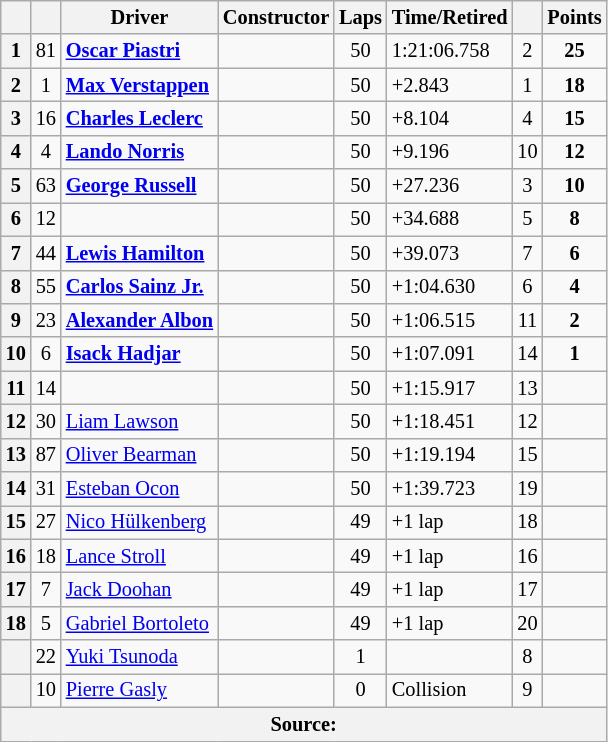<table class="wikitable sortable" style="font-size: 85%;">
<tr>
<th scope="col"></th>
<th scope="col"></th>
<th scope="col">Driver</th>
<th scope="col">Constructor</th>
<th scope="col" class="unsortable">Laps</th>
<th scope="col" class="unsortable">Time/Retired</th>
<th scope="col"></th>
<th scope="col">Points</th>
</tr>
<tr>
<th scope="row">1</th>
<td align="center">81</td>
<td data-sort-value="Pia"> <strong><a href='#'>Oscar Piastri</a></strong></td>
<td></td>
<td align="center">50</td>
<td>1:21:06.758</td>
<td align="center">2</td>
<td align="center"><strong>25</strong></td>
</tr>
<tr>
<th scope="row">2</th>
<td align="center">1</td>
<td data-sort-value="ver"> <strong><a href='#'>Max Verstappen</a></strong></td>
<td></td>
<td align="center">50</td>
<td>+2.843</td>
<td align="center">1</td>
<td align="center"><strong>18</strong></td>
</tr>
<tr>
<th scope="row">3</th>
<td align="center">16</td>
<td data-sort-value="lec"> <strong><a href='#'>Charles Leclerc</a></strong></td>
<td></td>
<td align="center">50</td>
<td>+8.104</td>
<td align="center">4</td>
<td align="center"><strong>15</strong></td>
</tr>
<tr>
<th scope="row">4</th>
<td align="center">4</td>
<td data-sort-value="nor"> <strong><a href='#'>Lando Norris</a></strong></td>
<td></td>
<td align="center">50</td>
<td>+9.196</td>
<td align="center">10</td>
<td align="center"><strong>12</strong></td>
</tr>
<tr>
<th scope="row">5</th>
<td align="center">63</td>
<td data-sort-value="rus"> <strong><a href='#'>George Russell</a></strong></td>
<td></td>
<td align="center">50</td>
<td>+27.236</td>
<td align="center">3</td>
<td align="center"><strong>10</strong></td>
</tr>
<tr>
<th scope="row">6</th>
<td align="center">12</td>
<td data-sort-value="ant"></td>
<td></td>
<td align="center">50</td>
<td>+34.688</td>
<td align="center">5</td>
<td align="center"><strong>8</strong></td>
</tr>
<tr>
<th scope="row">7</th>
<td align="center">44</td>
<td data-sort-value="ham"> <strong><a href='#'>Lewis Hamilton</a></strong></td>
<td></td>
<td align="center">50</td>
<td>+39.073</td>
<td align="center">7</td>
<td align="center"><strong>6</strong></td>
</tr>
<tr>
<th scope="row">8</th>
<td align="center">55</td>
<td data-sort-value="sai"> <strong><a href='#'>Carlos Sainz Jr.</a></strong></td>
<td></td>
<td align="center">50</td>
<td>+1:04.630</td>
<td align="center">6</td>
<td align="center"><strong>4</strong></td>
</tr>
<tr>
<th scope="row">9</th>
<td align="center">23</td>
<td data-sort-value="alb"> <strong><a href='#'>Alexander Albon</a></strong></td>
<td></td>
<td align="center">50</td>
<td>+1:06.515</td>
<td align="center">11</td>
<td align="center"><strong>2</strong></td>
</tr>
<tr>
<th scope="row">10</th>
<td align="center">6</td>
<td data-sort-value="had"> <strong><a href='#'>Isack Hadjar</a></strong></td>
<td></td>
<td align="center">50</td>
<td>+1:07.091</td>
<td align="center">14</td>
<td align="center"><strong>1</strong></td>
</tr>
<tr>
<th scope="row">11</th>
<td align="center">14</td>
<td data-sort-value="alo"></td>
<td></td>
<td align="center">50</td>
<td>+1:15.917</td>
<td align="center">13</td>
<td align="center"></td>
</tr>
<tr>
<th scope="row">12</th>
<td align="center">30</td>
<td data-sort-value="law"> <a href='#'>Liam Lawson</a></td>
<td></td>
<td align="center">50</td>
<td>+1:18.451</td>
<td align="center">12</td>
<td align="center"></td>
</tr>
<tr>
<th scope="row">13</th>
<td align="center">87</td>
<td data-sort-value="bea"> <a href='#'>Oliver Bearman</a></td>
<td></td>
<td align="center">50</td>
<td>+1:19.194</td>
<td align="center">15</td>
<td align="center"></td>
</tr>
<tr>
<th scope="row">14</th>
<td align="center">31</td>
<td data-sort-value="oco"> <a href='#'>Esteban Ocon</a></td>
<td></td>
<td align="center">50</td>
<td>+1:39.723</td>
<td align="center">19</td>
<td align="center"></td>
</tr>
<tr>
<th scope="row">15</th>
<td align="center">27</td>
<td data-sort-value="hul"> <a href='#'>Nico Hülkenberg</a></td>
<td></td>
<td align="center">49</td>
<td>+1 lap</td>
<td align="center">18</td>
<td align="center"></td>
</tr>
<tr>
<th scope="row">16</th>
<td align="center">18</td>
<td data-sort-value="str"> <a href='#'>Lance Stroll</a></td>
<td></td>
<td align="center">49</td>
<td>+1 lap</td>
<td align="center">16</td>
<td align="center"></td>
</tr>
<tr>
<th scope="row">17</th>
<td align="center">7</td>
<td data-sort-value="doo"> <a href='#'>Jack Doohan</a></td>
<td></td>
<td align="center">49</td>
<td>+1 lap</td>
<td align="center">17</td>
<td align="center"></td>
</tr>
<tr>
<th scope="row">18</th>
<td align="center">5</td>
<td data-sort-value="bor"> <a href='#'>Gabriel Bortoleto</a></td>
<td></td>
<td align="center">49</td>
<td>+1 lap</td>
<td align="center">20</td>
<td align="center"></td>
</tr>
<tr>
<th scope="row" data-sort-value="19"></th>
<td align="center">22</td>
<td data-sort-value="tsu"> <a href='#'>Yuki Tsunoda</a></td>
<td></td>
<td align="center">1</td>
<td></td>
<td align="center">8</td>
<td></td>
</tr>
<tr>
<th scope="row" data-sort-value="20"></th>
<td align="center">10</td>
<td data-sort-value="gas"> <a href='#'>Pierre Gasly</a></td>
<td></td>
<td align="center">0</td>
<td>Collision</td>
<td align="center">9</td>
<td align="center"></td>
</tr>
<tr class="sortbottom">
<th colspan="8">Source:</th>
</tr>
</table>
